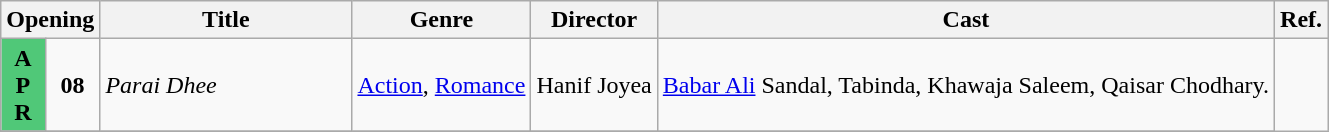<table class="wikitable">
<tr style="background:#b0e0e66; text-align:center;">
<th colspan="2"><strong>Opening</strong></th>
<th style="width:19%;"><strong>Title</strong></th>
<th><strong>Genre</strong></th>
<th><strong>Director</strong></th>
<th><strong>Cast</strong></th>
<th><strong>Ref.</strong></th>
</tr>
<tr>
<td rowspan="1" style="text-align:center; background:#50c878;"><strong>A<br>P<br>R</strong></td>
<td rowspan="1" style="text-align:center; textcolor:#000;"><strong>08</strong></td>
<td><em>Parai Dhee</em></td>
<td><a href='#'>Action</a>, <a href='#'>Romance</a></td>
<td>Hanif Joyea</td>
<td><a href='#'>Babar Ali</a> Sandal, Tabinda, Khawaja Saleem, Qaisar Chodhary.</td>
</tr>
<tr>
</tr>
</table>
